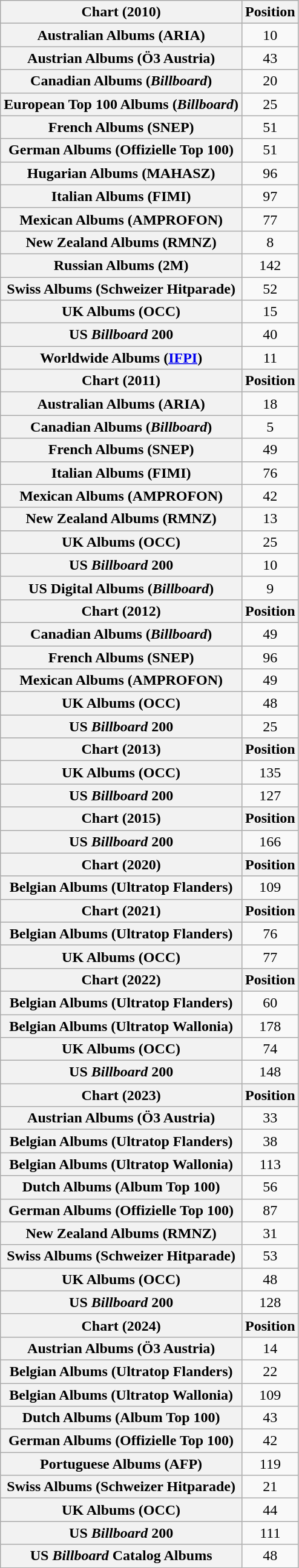<table class="wikitable plainrowheaders">
<tr>
<th scope="col">Chart (2010)</th>
<th scope="col">Position</th>
</tr>
<tr>
<th scope="row">Australian Albums (ARIA)</th>
<td style="text-align:center;">10</td>
</tr>
<tr>
<th scope="row">Austrian Albums (Ö3 Austria)</th>
<td style="text-align:center;">43</td>
</tr>
<tr>
<th scope="row">Canadian Albums (<em>Billboard</em>)</th>
<td style="text-align:center;">20</td>
</tr>
<tr>
<th scope="row">European Top 100 Albums (<em>Billboard</em>)</th>
<td style="text-align:center;">25</td>
</tr>
<tr>
<th scope="row">French Albums (SNEP)</th>
<td style="text-align:center;">51</td>
</tr>
<tr>
<th scope="row">German Albums (Offizielle Top 100)</th>
<td style="text-align:center;">51</td>
</tr>
<tr>
<th scope="row">Hugarian Albums (MAHASZ)</th>
<td style="text-align:center;">96</td>
</tr>
<tr>
<th scope="row">Italian Albums (FIMI)</th>
<td style="text-align:center;">97</td>
</tr>
<tr>
<th scope="row">Mexican Albums (AMPROFON)</th>
<td style="text-align: center;">77</td>
</tr>
<tr>
<th scope="row">New Zealand Albums (RMNZ)</th>
<td style="text-align:center;">8</td>
</tr>
<tr>
<th scope="row">Russian Albums (2M)</th>
<td style="text-align:center;">142</td>
</tr>
<tr>
<th scope="row">Swiss Albums (Schweizer Hitparade)</th>
<td style="text-align:center;">52</td>
</tr>
<tr>
<th scope="row">UK Albums (OCC)</th>
<td style="text-align:center;">15</td>
</tr>
<tr>
<th scope="row">US <em>Billboard</em> 200</th>
<td style="text-align:center;">40</td>
</tr>
<tr>
<th scope="row">Worldwide Albums (<a href='#'>IFPI</a>)</th>
<td style="text-align:center;">11</td>
</tr>
<tr>
<th scope="col">Chart (2011)</th>
<th scope="col">Position</th>
</tr>
<tr>
<th scope="row">Australian Albums (ARIA)</th>
<td style="text-align:center;">18</td>
</tr>
<tr>
<th scope="row">Canadian Albums (<em>Billboard</em>)</th>
<td style="text-align:center;">5</td>
</tr>
<tr>
<th scope="row">French Albums (SNEP)</th>
<td style="text-align: center;">49</td>
</tr>
<tr>
<th scope="row">Italian Albums (FIMI)</th>
<td style="text-align:center;">76</td>
</tr>
<tr>
<th scope="row">Mexican Albums (AMPROFON)</th>
<td style="text-align:center;">42</td>
</tr>
<tr>
<th scope="row">New Zealand Albums (RMNZ)</th>
<td style="text-align:center;">13</td>
</tr>
<tr>
<th scope="row">UK Albums (OCC)</th>
<td style="text-align:center;">25</td>
</tr>
<tr>
<th scope="row">US <em>Billboard</em> 200</th>
<td style="text-align:center;">10</td>
</tr>
<tr>
<th scope="row">US Digital Albums (<em>Billboard</em>)</th>
<td style="text-align:center;">9</td>
</tr>
<tr>
<th scope="col">Chart (2012)</th>
<th scope="col">Position</th>
</tr>
<tr>
<th scope="row">Canadian Albums (<em>Billboard</em>)</th>
<td style="text-align:center;">49</td>
</tr>
<tr>
<th scope="row">French Albums (SNEP)</th>
<td align="center">96</td>
</tr>
<tr>
<th scope="row">Mexican Albums (AMPROFON)</th>
<td align="center">49</td>
</tr>
<tr>
<th scope="row">UK Albums (OCC)</th>
<td align="center">48</td>
</tr>
<tr>
<th scope="row">US <em>Billboard</em> 200</th>
<td style="text-align:center;">25</td>
</tr>
<tr>
<th scope="col">Chart (2013)</th>
<th scope="col">Position</th>
</tr>
<tr>
<th scope="row">UK Albums (OCC)</th>
<td style="text-align:center;">135</td>
</tr>
<tr>
<th scope="row">US <em>Billboard</em> 200</th>
<td style="text-align:center;">127</td>
</tr>
<tr>
<th scope="col">Chart (2015)</th>
<th scope="col">Position</th>
</tr>
<tr>
<th scope="row">US <em>Billboard</em> 200</th>
<td style="text-align:center;">166</td>
</tr>
<tr>
<th scope="col">Chart (2020)</th>
<th scope="col">Position</th>
</tr>
<tr>
<th scope="row">Belgian Albums (Ultratop Flanders)</th>
<td style="text-align:center;">109</td>
</tr>
<tr>
<th scope="col">Chart (2021)</th>
<th scope="col">Position</th>
</tr>
<tr>
<th scope="row">Belgian Albums (Ultratop Flanders)</th>
<td style="text-align:center;">76</td>
</tr>
<tr>
<th scope="row">UK Albums (OCC)</th>
<td style="text-align:center;">77</td>
</tr>
<tr>
<th scope="col">Chart (2022)</th>
<th scope="col">Position</th>
</tr>
<tr>
<th scope="row">Belgian Albums (Ultratop Flanders)</th>
<td style="text-align:center;">60</td>
</tr>
<tr>
<th scope="row">Belgian Albums (Ultratop Wallonia)</th>
<td style="text-align:center;">178</td>
</tr>
<tr>
<th scope="row">UK Albums (OCC)</th>
<td style="text-align:center;">74</td>
</tr>
<tr>
<th scope="row">US <em>Billboard</em> 200</th>
<td style="text-align:center;">148</td>
</tr>
<tr>
<th scope="col">Chart (2023)</th>
<th scope="col">Position</th>
</tr>
<tr>
<th scope="row">Austrian Albums (Ö3 Austria)</th>
<td style="text-align:center;">33</td>
</tr>
<tr>
<th scope="row">Belgian Albums (Ultratop Flanders)</th>
<td style="text-align:center;">38</td>
</tr>
<tr>
<th scope="row">Belgian Albums (Ultratop Wallonia)</th>
<td style="text-align:center;">113</td>
</tr>
<tr>
<th scope="row">Dutch Albums (Album Top 100)</th>
<td style="text-align:center;">56</td>
</tr>
<tr>
<th scope="row">German Albums (Offizielle Top 100)</th>
<td style="text-align:center;">87</td>
</tr>
<tr>
<th scope="row">New Zealand Albums (RMNZ)</th>
<td style="text-align:center;">31</td>
</tr>
<tr>
<th scope="row">Swiss Albums (Schweizer Hitparade)</th>
<td style="text-align:center;">53</td>
</tr>
<tr>
<th scope="row">UK Albums (OCC)</th>
<td style="text-align:center;">48</td>
</tr>
<tr>
<th scope="row">US <em>Billboard</em> 200</th>
<td style="text-align:center;">128</td>
</tr>
<tr>
<th scope="col">Chart (2024)</th>
<th scope="col">Position</th>
</tr>
<tr>
<th scope="row">Austrian Albums (Ö3 Austria)</th>
<td style="text-align:center;">14</td>
</tr>
<tr>
<th scope="row">Belgian Albums (Ultratop Flanders)</th>
<td style="text-align:center;">22</td>
</tr>
<tr>
<th scope="row">Belgian Albums (Ultratop Wallonia)</th>
<td style="text-align:center;">109</td>
</tr>
<tr>
<th scope="row">Dutch Albums (Album Top 100)</th>
<td style="text-align:center;">43</td>
</tr>
<tr>
<th scope="row">German Albums (Offizielle Top 100)</th>
<td style="text-align:center;">42</td>
</tr>
<tr>
<th scope="row">Portuguese Albums (AFP)</th>
<td style="text-align:center;">119</td>
</tr>
<tr>
<th scope="row">Swiss Albums (Schweizer Hitparade)</th>
<td style="text-align:center;">21</td>
</tr>
<tr>
<th scope="row">UK Albums (OCC)</th>
<td style="text-align:center;">44</td>
</tr>
<tr>
<th scope="row">US <em>Billboard</em> 200</th>
<td style="text-align:center;">111</td>
</tr>
<tr>
<th scope="row">US <em>Billboard</em> Catalog Albums</th>
<td style="text-align:center;">48</td>
</tr>
</table>
